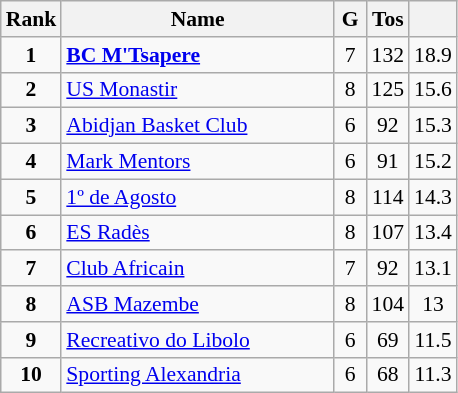<table class="wikitable" style="text-align:center; font-size:90%;">
<tr>
<th width=10px>Rank</th>
<th width=175px>Name</th>
<th width=15px>G</th>
<th width=10px>Tos</th>
<th width=10px></th>
</tr>
<tr>
<td><strong>1</strong></td>
<td align=left> <strong><a href='#'>BC M'Tsapere</a></strong></td>
<td>7</td>
<td>132</td>
<td>18.9</td>
</tr>
<tr>
<td><strong>2</strong></td>
<td align=left> <a href='#'>US Monastir</a></td>
<td>8</td>
<td>125</td>
<td>15.6</td>
</tr>
<tr>
<td><strong>3</strong></td>
<td align=left> <a href='#'>Abidjan Basket Club</a></td>
<td>6</td>
<td>92</td>
<td>15.3</td>
</tr>
<tr>
<td><strong>4</strong></td>
<td align=left> <a href='#'>Mark Mentors</a></td>
<td>6</td>
<td>91</td>
<td>15.2</td>
</tr>
<tr>
<td><strong>5</strong></td>
<td align=left> <a href='#'>1º de Agosto</a></td>
<td>8</td>
<td>114</td>
<td>14.3</td>
</tr>
<tr>
<td><strong>6</strong></td>
<td align=left> <a href='#'>ES Radès</a></td>
<td>8</td>
<td>107</td>
<td>13.4</td>
</tr>
<tr>
<td><strong>7</strong></td>
<td align=left> <a href='#'>Club Africain</a></td>
<td>7</td>
<td>92</td>
<td>13.1</td>
</tr>
<tr>
<td><strong>8</strong></td>
<td align=left> <a href='#'>ASB Mazembe</a></td>
<td>8</td>
<td>104</td>
<td>13</td>
</tr>
<tr>
<td><strong>9</strong></td>
<td align=left> <a href='#'>Recreativo do Libolo</a></td>
<td>6</td>
<td>69</td>
<td>11.5</td>
</tr>
<tr>
<td><strong>10</strong></td>
<td align=left> <a href='#'>Sporting Alexandria</a></td>
<td>6</td>
<td>68</td>
<td>11.3</td>
</tr>
</table>
